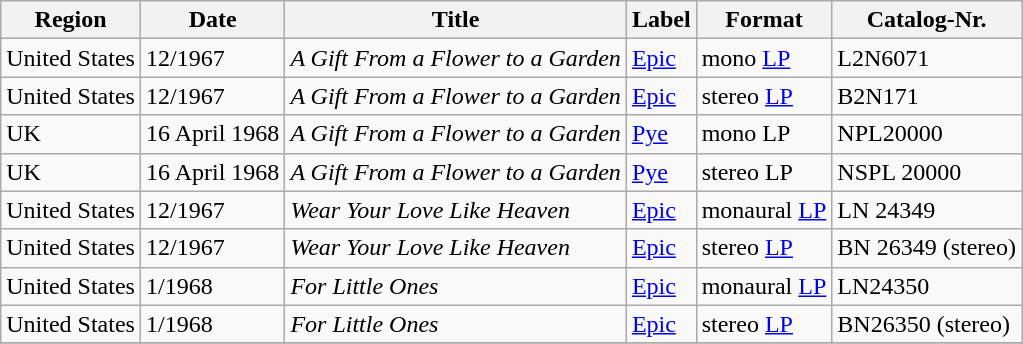<table class="wikitable">
<tr>
<th>Region</th>
<th>Date</th>
<th>Title</th>
<th>Label</th>
<th>Format</th>
<th>Catalog-Nr.</th>
</tr>
<tr>
<td>United States</td>
<td>12/1967</td>
<td><em>A Gift From a Flower to a Garden</em></td>
<td><a href='#'>Epic</a></td>
<td>mono <a href='#'>LP</a></td>
<td>L2N6071</td>
</tr>
<tr>
<td>United States</td>
<td>12/1967</td>
<td><em>A Gift From a Flower to a Garden</em></td>
<td><a href='#'>Epic</a></td>
<td>stereo <a href='#'>LP</a></td>
<td>B2N171</td>
</tr>
<tr>
<td>UK</td>
<td>16 April 1968</td>
<td><em>A Gift From a Flower to a Garden</em></td>
<td><a href='#'>Pye</a></td>
<td>mono LP</td>
<td>NPL20000</td>
</tr>
<tr>
<td>UK</td>
<td>16 April 1968</td>
<td><em>A Gift From a Flower to a Garden</em></td>
<td><a href='#'>Pye</a></td>
<td>stereo LP</td>
<td>NSPL 20000</td>
</tr>
<tr>
<td>United States</td>
<td>12/1967</td>
<td><em>Wear Your Love Like Heaven</em></td>
<td><a href='#'>Epic</a></td>
<td>monaural <a href='#'>LP</a></td>
<td>LN 24349</td>
</tr>
<tr>
<td>United States</td>
<td>12/1967</td>
<td><em>Wear Your Love Like Heaven</em></td>
<td><a href='#'>Epic</a></td>
<td>stereo <a href='#'>LP</a></td>
<td>BN 26349 (stereo)</td>
</tr>
<tr>
<td>United States</td>
<td>1/1968</td>
<td><em>For Little Ones</em></td>
<td><a href='#'>Epic</a></td>
<td>monaural <a href='#'>LP</a></td>
<td>LN24350</td>
</tr>
<tr>
<td>United States</td>
<td>1/1968</td>
<td><em>For Little Ones</em></td>
<td><a href='#'>Epic</a></td>
<td>stereo <a href='#'>LP</a></td>
<td>BN26350 (stereo)</td>
</tr>
<tr>
</tr>
</table>
